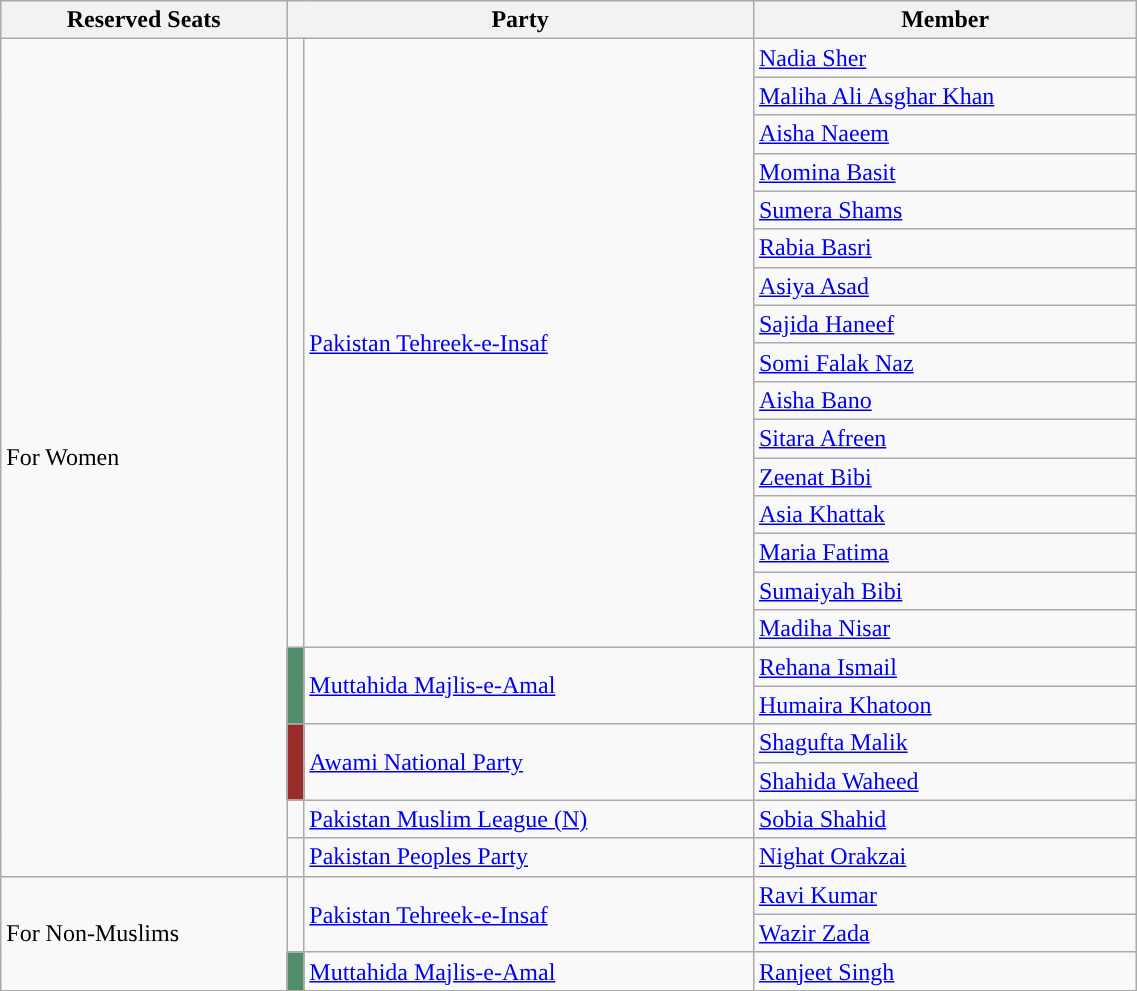<table class="wikitable sortable" style="width: 60%;">
<tr>
<th class="unsortable">Reserved Seats</th>
<th colspan="2">Party</th>
<th class="unsortable">Member</th>
</tr>
<tr>
<td rowspan="22">For Women</td>
<td rowspan="16" style="background-color:"></td>
<td rowspan="16"><a href='#'>Pakistan Tehreek-e-Insaf</a></td>
<td><a href='#'>Nadia Sher</a></td>
</tr>
<tr>
<td><a href='#'>Maliha Ali Asghar Khan</a></td>
</tr>
<tr>
<td><a href='#'>Aisha Naeem</a></td>
</tr>
<tr>
<td><a href='#'>Momina Basit</a></td>
</tr>
<tr>
<td><a href='#'>Sumera Shams</a></td>
</tr>
<tr>
<td><a href='#'>Rabia Basri</a></td>
</tr>
<tr>
<td><a href='#'>Asiya Asad</a></td>
</tr>
<tr>
<td><a href='#'>Sajida Haneef</a></td>
</tr>
<tr>
<td><a href='#'>Somi Falak Naz</a></td>
</tr>
<tr>
<td><a href='#'>Aisha Bano</a></td>
</tr>
<tr>
<td><a href='#'>Sitara Afreen</a></td>
</tr>
<tr>
<td><a href='#'>Zeenat Bibi</a></td>
</tr>
<tr>
<td><a href='#'>Asia Khattak</a></td>
</tr>
<tr>
<td><a href='#'>Maria Fatima</a></td>
</tr>
<tr>
<td><a href='#'>Sumaiyah Bibi</a></td>
</tr>
<tr>
<td><a href='#'>Madiha Nisar</a></td>
</tr>
<tr>
<td rowspan="2" style="background-color:#528d6b"></td>
<td rowspan="2"><a href='#'>Muttahida Majlis-e-Amal</a></td>
<td><a href='#'>Rehana Ismail</a></td>
</tr>
<tr>
<td><a href='#'>Humaira Khatoon</a></td>
</tr>
<tr>
<td rowspan="2" style="background-color:#9b2b2b"></td>
<td rowspan="2"><a href='#'>Awami National Party</a></td>
<td><a href='#'>Shagufta Malik</a></td>
</tr>
<tr>
<td><a href='#'>Shahida Waheed</a></td>
</tr>
<tr>
<td></td>
<td><a href='#'>Pakistan Muslim League (N)</a></td>
<td><a href='#'>Sobia Shahid</a></td>
</tr>
<tr>
<td></td>
<td><a href='#'>Pakistan Peoples Party</a></td>
<td><a href='#'>Nighat Orakzai</a></td>
</tr>
<tr>
<td rowspan="3">For Non-Muslims</td>
<td rowspan="2" style="background-color:"></td>
<td rowspan="2"><a href='#'>Pakistan Tehreek-e-Insaf</a></td>
<td><a href='#'>Ravi Kumar</a></td>
</tr>
<tr>
<td><a href='#'>Wazir Zada</a></td>
</tr>
<tr>
<td style="color:inherit;background:#528d6b"></td>
<td><a href='#'>Muttahida Majlis-e-Amal</a></td>
<td><a href='#'>Ranjeet Singh</a></td>
</tr>
</table>
